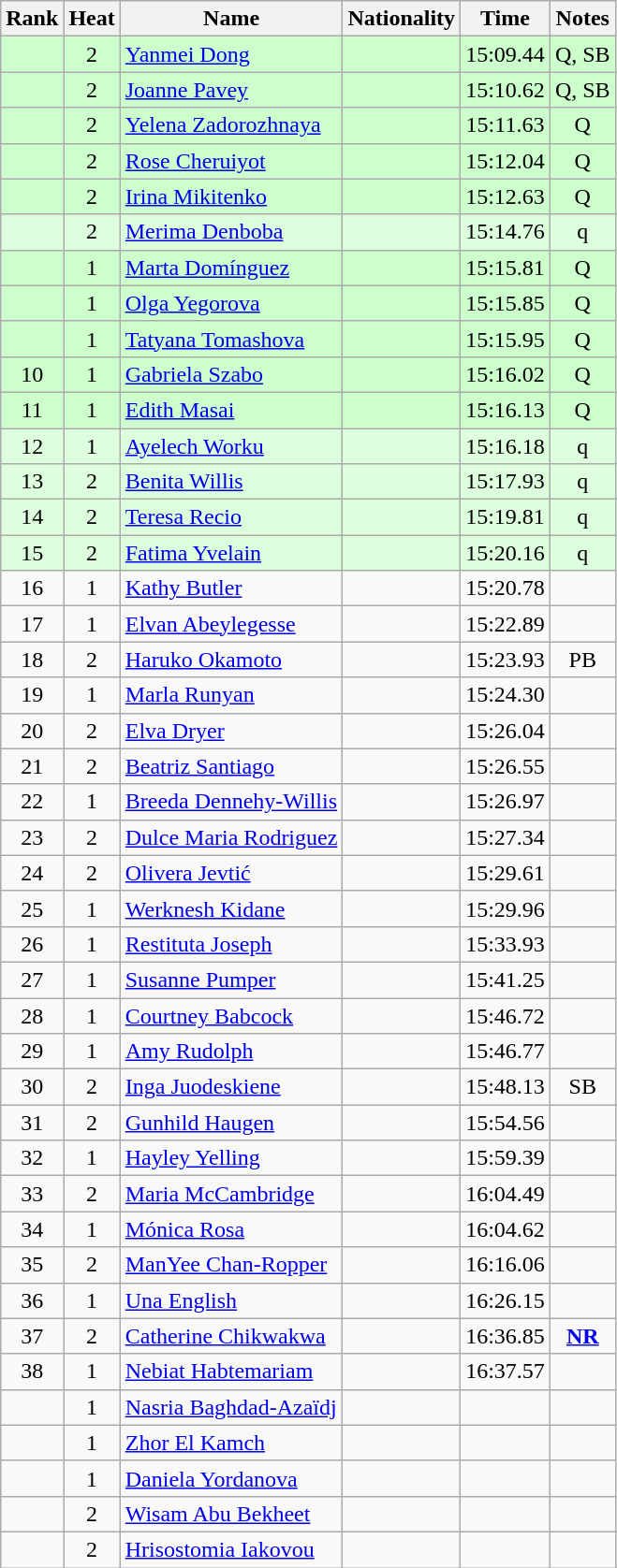<table class="wikitable sortable" style="text-align:center">
<tr>
<th>Rank</th>
<th>Heat</th>
<th>Name</th>
<th>Nationality</th>
<th>Time</th>
<th>Notes</th>
</tr>
<tr bgcolor=ccffcc>
<td></td>
<td>2</td>
<td align=left><a href='#'>Yanmei Dong</a></td>
<td align=left></td>
<td>15:09.44</td>
<td>Q, SB</td>
</tr>
<tr bgcolor=ccffcc>
<td></td>
<td>2</td>
<td align=left><a href='#'>Joanne Pavey</a></td>
<td align=left></td>
<td>15:10.62</td>
<td>Q, SB</td>
</tr>
<tr bgcolor=ccffcc>
<td></td>
<td>2</td>
<td align=left><a href='#'>Yelena Zadorozhnaya</a></td>
<td align=left></td>
<td>15:11.63</td>
<td>Q</td>
</tr>
<tr bgcolor=ccffcc>
<td></td>
<td>2</td>
<td align=left><a href='#'>Rose Cheruiyot</a></td>
<td align=left></td>
<td>15:12.04</td>
<td>Q</td>
</tr>
<tr bgcolor=ccffcc>
<td></td>
<td>2</td>
<td align=left><a href='#'>Irina Mikitenko</a></td>
<td align=left></td>
<td>15:12.63</td>
<td>Q</td>
</tr>
<tr bgcolor=ddffdd>
<td></td>
<td>2</td>
<td align=left><a href='#'>Merima Denboba</a></td>
<td align=left></td>
<td>15:14.76</td>
<td>q</td>
</tr>
<tr bgcolor=ccffcc>
<td></td>
<td>1</td>
<td align=left><a href='#'>Marta Domínguez</a></td>
<td align=left></td>
<td>15:15.81</td>
<td>Q</td>
</tr>
<tr bgcolor=ccffcc>
<td></td>
<td>1</td>
<td align=left><a href='#'>Olga Yegorova</a></td>
<td align=left></td>
<td>15:15.85</td>
<td>Q</td>
</tr>
<tr bgcolor=ccffcc>
<td></td>
<td>1</td>
<td align=left><a href='#'>Tatyana Tomashova</a></td>
<td align=left></td>
<td>15:15.95</td>
<td>Q</td>
</tr>
<tr bgcolor=ccffcc>
<td>10</td>
<td>1</td>
<td align=left><a href='#'>Gabriela Szabo</a></td>
<td align=left></td>
<td>15:16.02</td>
<td>Q</td>
</tr>
<tr bgcolor=ccffcc>
<td>11</td>
<td>1</td>
<td align=left><a href='#'>Edith Masai</a></td>
<td align=left></td>
<td>15:16.13</td>
<td>Q</td>
</tr>
<tr bgcolor=ddffdd>
<td>12</td>
<td>1</td>
<td align=left><a href='#'>Ayelech Worku</a></td>
<td align=left></td>
<td>15:16.18</td>
<td>q</td>
</tr>
<tr bgcolor=ddffdd>
<td>13</td>
<td>2</td>
<td align=left><a href='#'>Benita Willis</a></td>
<td align=left></td>
<td>15:17.93</td>
<td>q</td>
</tr>
<tr bgcolor=ddffdd>
<td>14</td>
<td>2</td>
<td align=left><a href='#'>Teresa Recio</a></td>
<td align=left></td>
<td>15:19.81</td>
<td>q</td>
</tr>
<tr bgcolor=ddffdd>
<td>15</td>
<td>2</td>
<td align=left><a href='#'>Fatima Yvelain</a></td>
<td align=left></td>
<td>15:20.16</td>
<td>q</td>
</tr>
<tr>
<td>16</td>
<td>1</td>
<td align=left><a href='#'>Kathy Butler</a></td>
<td align=left></td>
<td>15:20.78</td>
<td></td>
</tr>
<tr>
<td>17</td>
<td>1</td>
<td align=left><a href='#'>Elvan Abeylegesse</a></td>
<td align=left></td>
<td>15:22.89</td>
<td></td>
</tr>
<tr>
<td>18</td>
<td>2</td>
<td align=left><a href='#'>Haruko Okamoto</a></td>
<td align=left></td>
<td>15:23.93</td>
<td>PB</td>
</tr>
<tr>
<td>19</td>
<td>1</td>
<td align=left><a href='#'>Marla Runyan</a></td>
<td align=left></td>
<td>15:24.30</td>
<td></td>
</tr>
<tr>
<td>20</td>
<td>2</td>
<td align=left><a href='#'>Elva Dryer</a></td>
<td align=left></td>
<td>15:26.04</td>
<td></td>
</tr>
<tr>
<td>21</td>
<td>2</td>
<td align=left><a href='#'>Beatriz Santiago</a></td>
<td align=left></td>
<td>15:26.55</td>
<td></td>
</tr>
<tr>
<td>22</td>
<td>1</td>
<td align=left><a href='#'>Breeda Dennehy-Willis</a></td>
<td align=left></td>
<td>15:26.97</td>
<td></td>
</tr>
<tr>
<td>23</td>
<td>2</td>
<td align=left><a href='#'>Dulce Maria Rodriguez</a></td>
<td align=left></td>
<td>15:27.34</td>
<td></td>
</tr>
<tr>
<td>24</td>
<td>2</td>
<td align=left><a href='#'>Olivera Jevtić</a></td>
<td align=left></td>
<td>15:29.61</td>
<td></td>
</tr>
<tr>
<td>25</td>
<td>1</td>
<td align=left><a href='#'>Werknesh Kidane</a></td>
<td align=left></td>
<td>15:29.96</td>
<td></td>
</tr>
<tr>
<td>26</td>
<td>1</td>
<td align=left><a href='#'>Restituta Joseph</a></td>
<td align=left></td>
<td>15:33.93</td>
<td></td>
</tr>
<tr>
<td>27</td>
<td>1</td>
<td align=left><a href='#'>Susanne Pumper</a></td>
<td align=left></td>
<td>15:41.25</td>
<td></td>
</tr>
<tr>
<td>28</td>
<td>1</td>
<td align=left><a href='#'>Courtney Babcock</a></td>
<td align=left></td>
<td>15:46.72</td>
<td></td>
</tr>
<tr>
<td>29</td>
<td>1</td>
<td align=left><a href='#'>Amy Rudolph</a></td>
<td align=left></td>
<td>15:46.77</td>
<td></td>
</tr>
<tr>
<td>30</td>
<td>2</td>
<td align=left><a href='#'>Inga Juodeskiene</a></td>
<td align=left></td>
<td>15:48.13</td>
<td>SB</td>
</tr>
<tr>
<td>31</td>
<td>2</td>
<td align=left><a href='#'>Gunhild Haugen</a></td>
<td align=left></td>
<td>15:54.56</td>
<td></td>
</tr>
<tr>
<td>32</td>
<td>1</td>
<td align=left><a href='#'>Hayley Yelling</a></td>
<td align=left></td>
<td>15:59.39</td>
<td></td>
</tr>
<tr>
<td>33</td>
<td>2</td>
<td align=left><a href='#'>Maria McCambridge</a></td>
<td align=left></td>
<td>16:04.49</td>
<td></td>
</tr>
<tr>
<td>34</td>
<td>1</td>
<td align=left><a href='#'>Mónica Rosa</a></td>
<td align=left></td>
<td>16:04.62</td>
<td></td>
</tr>
<tr>
<td>35</td>
<td>2</td>
<td align=left><a href='#'>ManYee Chan-Ropper</a></td>
<td align=left></td>
<td>16:16.06</td>
<td></td>
</tr>
<tr>
<td>36</td>
<td>1</td>
<td align=left><a href='#'>Una English</a></td>
<td align=left></td>
<td>16:26.15</td>
<td></td>
</tr>
<tr>
<td>37</td>
<td>2</td>
<td align=left><a href='#'>Catherine Chikwakwa</a></td>
<td align=left></td>
<td>16:36.85</td>
<td><strong><a href='#'>NR</a></strong></td>
</tr>
<tr>
<td>38</td>
<td>1</td>
<td align=left><a href='#'>Nebiat Habtemariam</a></td>
<td align=left></td>
<td>16:37.57</td>
<td></td>
</tr>
<tr>
<td></td>
<td>1</td>
<td align=left><a href='#'>Nasria Baghdad-Azaïdj</a></td>
<td align=left></td>
<td></td>
<td></td>
</tr>
<tr>
<td></td>
<td>1</td>
<td align=left><a href='#'>Zhor El Kamch</a></td>
<td align=left></td>
<td></td>
<td></td>
</tr>
<tr>
<td></td>
<td>1</td>
<td align=left><a href='#'>Daniela Yordanova</a></td>
<td align=left></td>
<td></td>
<td></td>
</tr>
<tr>
<td></td>
<td>2</td>
<td align=left><a href='#'>Wisam Abu Bekheet</a></td>
<td align=left></td>
<td></td>
<td></td>
</tr>
<tr>
<td></td>
<td>2</td>
<td align=left><a href='#'>Hrisostomia Iakovou</a></td>
<td align=left></td>
<td></td>
<td></td>
</tr>
</table>
